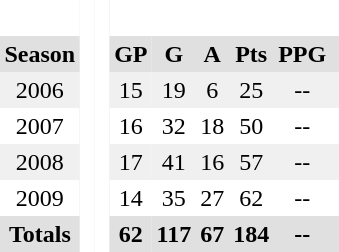<table BORDER="0" CELLPADDING="3" CELLSPACING="0">
<tr ALIGN="center" bgcolor="#e0e0e0">
<th colspan="1" bgcolor="#ffffff"> </th>
<th rowspan="99" bgcolor="#ffffff"> </th>
<th rowspan="99" bgcolor="#ffffff"> </th>
</tr>
<tr ALIGN="center" bgcolor="#e0e0e0">
<th>Season</th>
<th>GP</th>
<th>G</th>
<th>A</th>
<th>Pts</th>
<th>PPG</th>
<th></th>
</tr>
<tr ALIGN="center" bgcolor="#f0f0f0">
<td>2006</td>
<td>15</td>
<td>19</td>
<td>6</td>
<td>25</td>
<td>--</td>
<td></td>
</tr>
<tr ALIGN="center">
<td>2007</td>
<td>16</td>
<td>32</td>
<td>18</td>
<td>50</td>
<td>--</td>
<td></td>
</tr>
<tr ALIGN="center" bgcolor="#f0f0f0">
<td>2008</td>
<td>17</td>
<td>41</td>
<td>16</td>
<td>57</td>
<td>--</td>
<td></td>
</tr>
<tr ALIGN="center">
<td>2009</td>
<td>14</td>
<td>35</td>
<td>27</td>
<td>62</td>
<td>--</td>
<td></td>
</tr>
<tr ALIGN="center" bgcolor="#e0e0e0">
<th colspan="1.5">Totals</th>
<th>62</th>
<th>117</th>
<th>67</th>
<th>184</th>
<th>--</th>
<th></th>
</tr>
</table>
